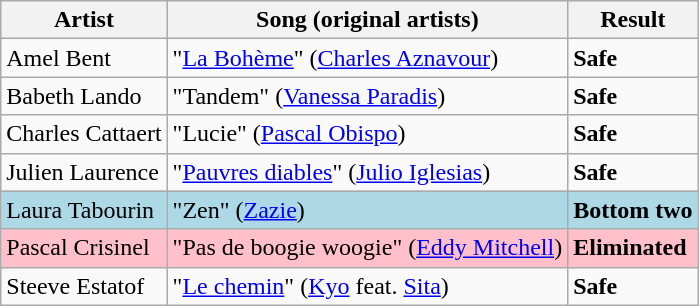<table class=wikitable>
<tr>
<th>Artist</th>
<th>Song (original artists)</th>
<th>Result</th>
</tr>
<tr>
<td>Amel Bent</td>
<td>"<a href='#'>La Bohème</a>" (<a href='#'>Charles Aznavour</a>)</td>
<td><strong>Safe</strong></td>
</tr>
<tr>
<td>Babeth Lando</td>
<td>"Tandem" (<a href='#'>Vanessa Paradis</a>)</td>
<td><strong>Safe</strong></td>
</tr>
<tr>
<td>Charles Cattaert</td>
<td>"Lucie" (<a href='#'>Pascal Obispo</a>)</td>
<td><strong>Safe</strong></td>
</tr>
<tr>
<td>Julien Laurence</td>
<td>"<a href='#'>Pauvres diables</a>" (<a href='#'>Julio Iglesias</a>)</td>
<td><strong>Safe</strong></td>
</tr>
<tr style="background:lightblue;">
<td>Laura Tabourin</td>
<td>"Zen" (<a href='#'>Zazie</a>)</td>
<td><strong>Bottom two</strong></td>
</tr>
<tr style="background:pink;">
<td>Pascal Crisinel</td>
<td>"Pas de boogie woogie" (<a href='#'>Eddy Mitchell</a>)</td>
<td><strong>Eliminated</strong></td>
</tr>
<tr>
<td>Steeve Estatof</td>
<td>"<a href='#'>Le chemin</a>" (<a href='#'>Kyo</a> feat. <a href='#'>Sita</a>)</td>
<td><strong>Safe</strong></td>
</tr>
</table>
